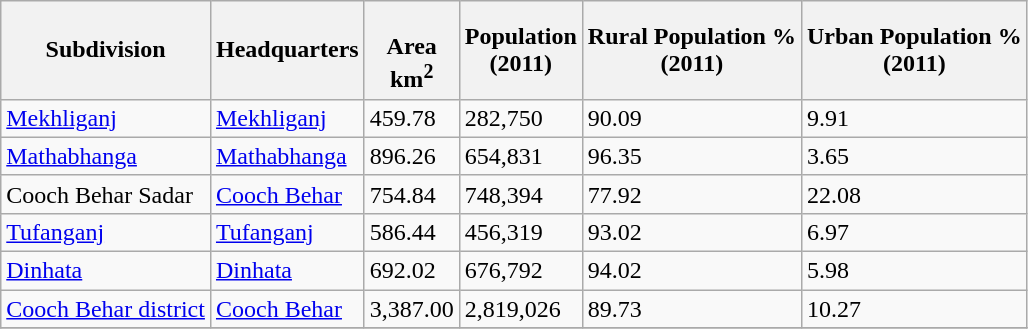<table class="wikitable sortable">
<tr>
<th>Subdivision</th>
<th>Headquarters</th>
<th><br>Area<br>km<sup>2</sup></th>
<th>Population<br>(2011)</th>
<th>Rural Population %<br>(2011)</th>
<th>Urban Population % <br>(2011)</th>
</tr>
<tr>
<td><a href='#'>Mekhliganj</a></td>
<td><a href='#'>Mekhliganj</a></td>
<td>459.78</td>
<td>282,750</td>
<td>90.09</td>
<td>9.91</td>
</tr>
<tr>
<td><a href='#'>Mathabhanga</a></td>
<td><a href='#'>Mathabhanga</a></td>
<td>896.26</td>
<td>654,831</td>
<td>96.35</td>
<td>3.65</td>
</tr>
<tr>
<td>Cooch Behar Sadar</td>
<td><a href='#'>Cooch Behar</a></td>
<td>754.84</td>
<td>748,394</td>
<td>77.92</td>
<td>22.08</td>
</tr>
<tr>
<td><a href='#'>Tufanganj</a></td>
<td><a href='#'>Tufanganj</a></td>
<td>586.44</td>
<td>456,319</td>
<td>93.02</td>
<td>6.97</td>
</tr>
<tr>
<td><a href='#'>Dinhata</a></td>
<td><a href='#'>Dinhata</a></td>
<td>692.02</td>
<td>676,792</td>
<td>94.02</td>
<td>5.98</td>
</tr>
<tr>
<td><a href='#'>Cooch Behar district</a></td>
<td><a href='#'>Cooch Behar</a></td>
<td>3,387.00</td>
<td>2,819,026</td>
<td>89.73</td>
<td>10.27</td>
</tr>
<tr>
</tr>
</table>
